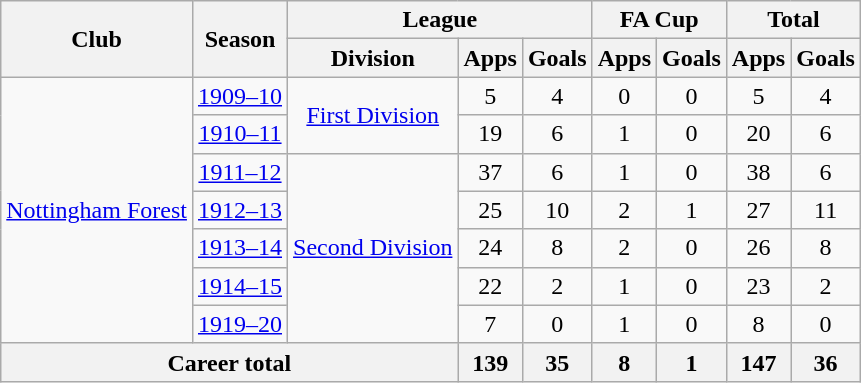<table class="wikitable" style="text-align: center">
<tr>
<th rowspan="2">Club</th>
<th rowspan="2">Season</th>
<th colspan="3">League</th>
<th colspan="2">FA Cup</th>
<th colspan="2">Total</th>
</tr>
<tr>
<th>Division</th>
<th>Apps</th>
<th>Goals</th>
<th>Apps</th>
<th>Goals</th>
<th>Apps</th>
<th>Goals</th>
</tr>
<tr>
<td rowspan="7"><a href='#'>Nottingham Forest</a></td>
<td><a href='#'>1909–10</a></td>
<td rowspan="2"><a href='#'>First Division</a></td>
<td>5</td>
<td>4</td>
<td>0</td>
<td>0</td>
<td>5</td>
<td>4</td>
</tr>
<tr>
<td><a href='#'>1910–11</a></td>
<td>19</td>
<td>6</td>
<td>1</td>
<td>0</td>
<td>20</td>
<td>6</td>
</tr>
<tr>
<td><a href='#'>1911–12</a></td>
<td rowspan="5"><a href='#'>Second Division</a></td>
<td>37</td>
<td>6</td>
<td>1</td>
<td>0</td>
<td>38</td>
<td>6</td>
</tr>
<tr>
<td><a href='#'>1912–13</a></td>
<td>25</td>
<td>10</td>
<td>2</td>
<td>1</td>
<td>27</td>
<td>11</td>
</tr>
<tr>
<td><a href='#'>1913–14</a></td>
<td>24</td>
<td>8</td>
<td>2</td>
<td>0</td>
<td>26</td>
<td>8</td>
</tr>
<tr>
<td><a href='#'>1914–15</a></td>
<td>22</td>
<td>2</td>
<td>1</td>
<td>0</td>
<td>23</td>
<td>2</td>
</tr>
<tr>
<td><a href='#'>1919–20</a></td>
<td>7</td>
<td>0</td>
<td>1</td>
<td>0</td>
<td>8</td>
<td>0</td>
</tr>
<tr>
<th colspan="3">Career total</th>
<th>139</th>
<th>35</th>
<th>8</th>
<th>1</th>
<th>147</th>
<th>36</th>
</tr>
</table>
